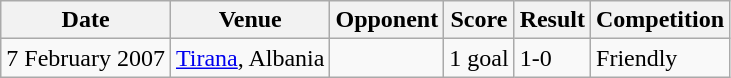<table class="wikitable">
<tr>
<th>Date</th>
<th>Venue</th>
<th>Opponent</th>
<th>Score</th>
<th>Result</th>
<th>Competition</th>
</tr>
<tr>
<td>7 February 2007</td>
<td><a href='#'>Tirana</a>, Albania</td>
<td></td>
<td>1 goal</td>
<td>1-0</td>
<td>Friendly</td>
</tr>
</table>
